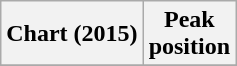<table class="wikitable sortable">
<tr>
<th>Chart (2015)</th>
<th>Peak<br>position</th>
</tr>
<tr>
</tr>
</table>
